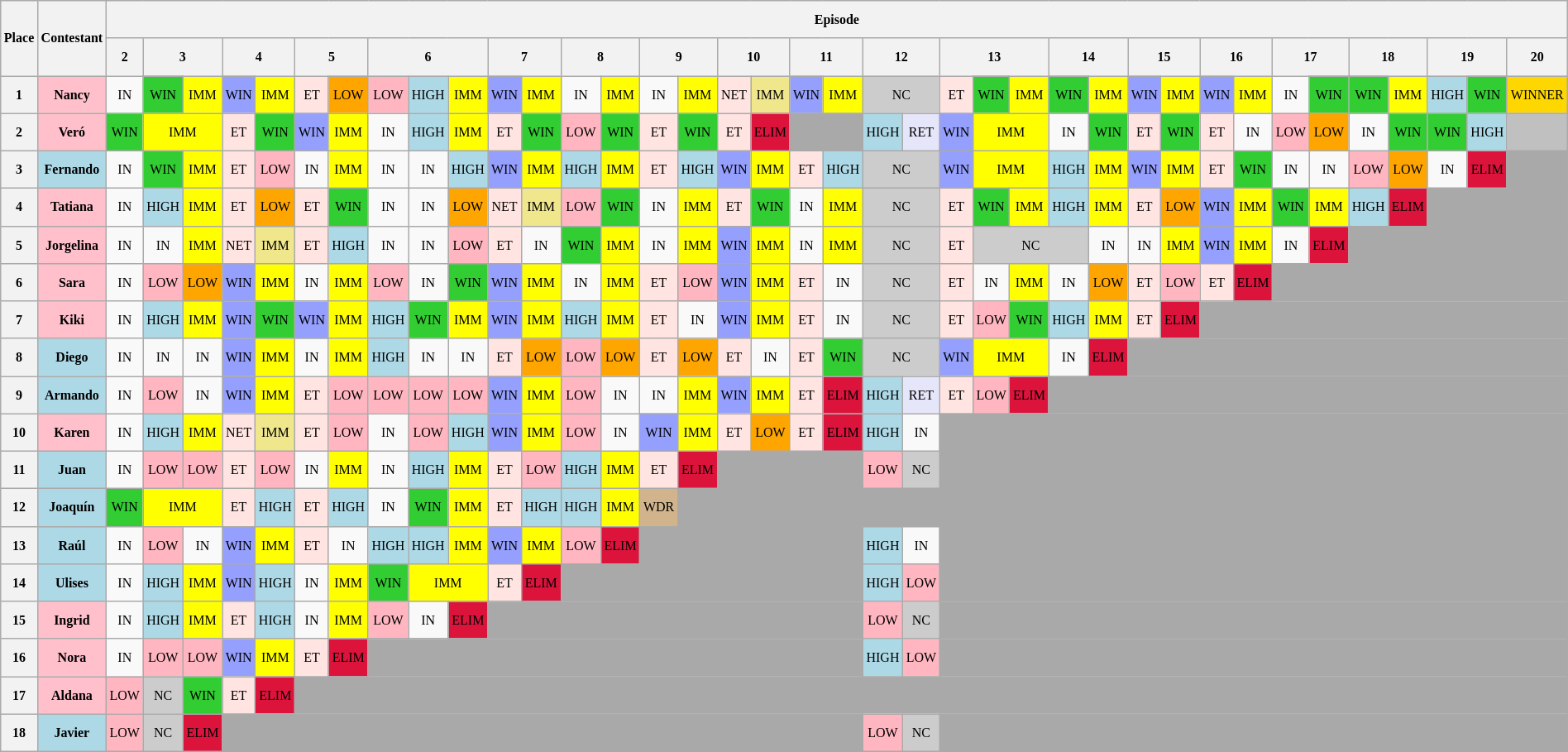<table class="wikitable" style="text-align: center; font-size: 8pt; line-height:25px; width: 100%">
<tr>
<th rowspan=2>Place</th>
<th rowspan=2>Contestant</th>
<th colspan=38>Episode</th>
</tr>
<tr>
<th>2</th>
<th colspan=2>3</th>
<th colspan=2>4</th>
<th colspan=2>5</th>
<th colspan=3>6</th>
<th colspan=2>7</th>
<th colspan=2>8</th>
<th colspan=2>9</th>
<th colspan=2>10</th>
<th colspan=2>11</th>
<th colspan=2>12</th>
<th colspan=3>13</th>
<th colspan=2>14</th>
<th colspan=2>15</th>
<th colspan=2>16</th>
<th colspan=2>17</th>
<th colspan=2>18</th>
<th colspan=2>19</th>
<th>20</th>
</tr>
<tr>
<th>1</th>
<td bgcolor=FFC0CB><strong>Nancy</strong></td>
<td>IN</td>
<td bgcolor=32CD32>WIN</td>
<td bgcolor=FFFF00>IMM</td>
<td bgcolor=959FFD>WIN</td>
<td bgcolor=FFFF00>IMM</td>
<td bgcolor=FFE4E1>ET</td>
<td bgcolor=FFA500>LOW</td>
<td bgcolor=FFB6C1>LOW</td>
<td bgcolor=ADD8E6>HIGH</td>
<td bgcolor=FFFF00>IMM</td>
<td bgcolor=959FFD>WIN</td>
<td bgcolor=FFFF00>IMM</td>
<td>IN</td>
<td bgcolor=FFFF00>IMM</td>
<td>IN</td>
<td bgcolor=FFFF00>IMM</td>
<td bgcolor=FFE4E1>NET</td>
<td bgcolor=F0E68C>IMM</td>
<td bgcolor=959FFD>WIN</td>
<td bgcolor=FFFF00>IMM</td>
<td colspan=2 bgcolor=CCCCCC>NC</td>
<td bgcolor=FFE4E1>ET</td>
<td bgcolor=32CD32>WIN</td>
<td bgcolor=FFFF00>IMM</td>
<td bgcolor=32CD32>WIN</td>
<td bgcolor=FFFF00>IMM</td>
<td bgcolor=959FFD>WIN</td>
<td bgcolor=FFFF00>IMM</td>
<td bgcolor=959FFD>WIN</td>
<td bgcolor=FFFF00>IMM</td>
<td>IN</td>
<td bgcolor=32CD32>WIN</td>
<td bgcolor=32CD32>WIN</td>
<td bgcolor=FFFF00>IMM</td>
<td bgcolor=ADD8E6>HIGH</td>
<td bgcolor=32CD32>WIN</td>
<td bgcolor=FFD700>WINNER</td>
</tr>
<tr>
<th>2</th>
<td bgcolor=FFC0CB><strong>Veró</strong></td>
<td bgcolor=32CD32>WIN</td>
<td colspan=2 bgcolor=FFFF00>IMM</td>
<td bgcolor=FFE4E1>ET</td>
<td bgcolor=32CD32>WIN</td>
<td bgcolor=959FFD>WIN</td>
<td bgcolor=FFFF00>IMM</td>
<td>IN</td>
<td bgcolor=ADD8E6>HIGH</td>
<td bgcolor=FFFF00>IMM</td>
<td bgcolor=FFE4E1>ET</td>
<td bgcolor=32CD32>WIN</td>
<td bgcolor=FFB6C1>LOW</td>
<td bgcolor=32CD32>WIN</td>
<td bgcolor=FFE4E1>ET</td>
<td bgcolor=32CD32>WIN</td>
<td bgcolor=FFE4E1>ET</td>
<td bgcolor=DC143C>ELIM</td>
<td bgcolor=A9A9A9 colspan=2></td>
<td bgcolor=ADD8E6>HIGH</td>
<td bgcolor=E6E6FA>RET</td>
<td bgcolor=959FFD>WIN</td>
<td colspan=2 bgcolor=FFFF00>IMM</td>
<td>IN</td>
<td bgcolor=32CD32>WIN</td>
<td bgcolor=FFE4E1>ET</td>
<td bgcolor=32CD32>WIN</td>
<td bgcolor=FFE4E1>ET</td>
<td>IN</td>
<td bgcolor=FFB6C1>LOW</td>
<td bgcolor=FFA500>LOW</td>
<td>IN</td>
<td bgcolor=32CD32>WIN</td>
<td bgcolor=32CD32>WIN</td>
<td bgcolor=ADD8E6>HIGH</td>
<td bgcolor=C0C0C0></td>
</tr>
<tr>
<th>3</th>
<td bgcolor=ADD8E6><strong>Fernando</strong></td>
<td>IN</td>
<td bgcolor=32CD32>WIN</td>
<td bgcolor=FFFF00>IMM</td>
<td bgcolor=FFE4E1>ET</td>
<td bgcolor=FFB6C1>LOW</td>
<td>IN</td>
<td bgcolor=FFFF00>IMM</td>
<td>IN</td>
<td>IN</td>
<td bgcolor=ADD8E6>HIGH</td>
<td bgcolor=959FFD>WIN</td>
<td bgcolor=FFFF00>IMM</td>
<td bgcolor=ADD8E6>HIGH</td>
<td bgcolor=FFFF00>IMM</td>
<td bgcolor=FFE4E1>ET</td>
<td bgcolor=ADD8E6>HIGH</td>
<td bgcolor=959FFD>WIN</td>
<td bgcolor=FFFF00>IMM</td>
<td bgcolor=FFE4E1>ET</td>
<td bgcolor=ADD8E6>HIGH</td>
<td colspan=2 bgcolor=CCCCCC>NC</td>
<td bgcolor=959FFD>WIN</td>
<td colspan=2 bgcolor=FFFF00>IMM</td>
<td bgcolor=ADD8E6>HIGH</td>
<td bgcolor=FFFF00>IMM</td>
<td bgcolor=959FFD>WIN</td>
<td bgcolor=FFFF00>IMM</td>
<td bgcolor=FFE4E1>ET</td>
<td bgcolor=32CD32>WIN</td>
<td>IN</td>
<td>IN</td>
<td bgcolor=FFB6C1>LOW</td>
<td bgcolor=FFA500>LOW</td>
<td>IN</td>
<td bgcolor=DC143C>ELIM</td>
<td bgcolor="A9A9A9"></td>
</tr>
<tr>
<th>4</th>
<td bgcolor=FFC0CB><strong>Tatiana</strong></td>
<td>IN</td>
<td bgcolor=ADD8E6>HIGH</td>
<td bgcolor=FFFF00>IMM</td>
<td bgcolor=FFE4E1>ET</td>
<td bgcolor=FFA500>LOW</td>
<td bgcolor=FFE4E1>ET</td>
<td bgcolor=32CD32>WIN</td>
<td>IN</td>
<td>IN</td>
<td bgcolor=FFA500>LOW</td>
<td bgcolor=FFE4E1>NET</td>
<td bgcolor=F0E68C>IMM</td>
<td bgcolor=FFB6C1>LOW</td>
<td bgcolor=32CD32>WIN</td>
<td>IN</td>
<td bgcolor=FFFF00>IMM</td>
<td bgcolor=FFE4E1>ET</td>
<td bgcolor=32CD32>WIN</td>
<td>IN</td>
<td bgcolor=FFFF00>IMM</td>
<td colspan=2 bgcolor=CCCCCC>NC</td>
<td bgcolor=FFE4E1>ET</td>
<td bgcolor=32CD32>WIN</td>
<td bgcolor=FFFF00>IMM</td>
<td bgcolor=ADD8E6>HIGH</td>
<td bgcolor=FFFF00>IMM</td>
<td bgcolor=FFE4E1>ET</td>
<td bgcolor=FFA500>LOW</td>
<td bgcolor=959FFD>WIN</td>
<td bgcolor=FFFF00>IMM</td>
<td bgcolor=32CD32>WIN</td>
<td bgcolor=FFFF00>IMM</td>
<td bgcolor=ADD8E6>HIGH</td>
<td bgcolor=DC143C>ELIM</td>
<td colspan="3" bgcolor="A9A9A9"></td>
</tr>
<tr>
<th>5</th>
<td bgcolor=FFC0CB><strong>Jorgelina</strong></td>
<td>IN</td>
<td>IN</td>
<td bgcolor=FFFF00>IMM</td>
<td bgcolor=FFE4E1>NET</td>
<td bgcolor=F0E68C>IMM</td>
<td bgcolor=FFE4E1>ET</td>
<td bgcolor=ADD8E6>HIGH</td>
<td>IN</td>
<td>IN</td>
<td bgcolor=FFB6C1>LOW</td>
<td bgcolor=FFE4E1>ET</td>
<td>IN</td>
<td bgcolor=32CD32>WIN</td>
<td bgcolor=FFFF00>IMM</td>
<td>IN</td>
<td bgcolor=FFFF00>IMM</td>
<td bgcolor=959FFD>WIN</td>
<td bgcolor=FFFF00>IMM</td>
<td>IN</td>
<td bgcolor=FFFF00>IMM</td>
<td colspan=2 bgcolor=CCCCCC>NC</td>
<td bgcolor=FFE4E1>ET</td>
<td colspan=3 bgcolor=CCCCCC>NC</td>
<td>IN</td>
<td>IN</td>
<td bgcolor=FFFF00>IMM</td>
<td bgcolor=959FFD>WIN</td>
<td bgcolor=FFFF00>IMM</td>
<td>IN</td>
<td bgcolor=DC143C>ELIM</td>
<td colspan="5" bgcolor="A9A9A9"></td>
</tr>
<tr>
<th>6</th>
<td bgcolor=FFC0CB><strong>Sara</strong></td>
<td>IN</td>
<td bgcolor=FFB6C1>LOW</td>
<td bgcolor=FFA500>LOW</td>
<td bgcolor=959FFD>WIN</td>
<td bgcolor=FFFF00>IMM</td>
<td>IN</td>
<td bgcolor=FFFF00>IMM</td>
<td bgcolor=FFB6C1>LOW</td>
<td>IN</td>
<td bgcolor=32CD32>WIN</td>
<td bgcolor=959FFD>WIN</td>
<td bgcolor=FFFF00>IMM</td>
<td>IN</td>
<td bgcolor=FFFF00>IMM</td>
<td bgcolor=FFE4E1>ET</td>
<td bgcolor=FFB6C1>LOW</td>
<td bgcolor=959FFD>WIN</td>
<td bgcolor=FFFF00>IMM</td>
<td bgcolor=FFE4E1>ET</td>
<td>IN</td>
<td colspan=2 bgcolor=CCCCCC>NC</td>
<td bgcolor=FFE4E1>ET</td>
<td>IN</td>
<td bgcolor=FFFF00>IMM</td>
<td>IN</td>
<td bgcolor=FFA500>LOW</td>
<td bgcolor=FFE4E1>ET</td>
<td bgcolor=FFB6C1>LOW</td>
<td bgcolor=FFE4E1>ET</td>
<td bgcolor=DC143C>ELIM</td>
<td colspan="7" bgcolor="A9A9A9"></td>
</tr>
<tr>
<th>7</th>
<td bgcolor=FFC0CB><strong>Kiki</strong></td>
<td>IN</td>
<td bgcolor=ADD8E6>HIGH</td>
<td bgcolor=FFFF00>IMM</td>
<td bgcolor=959FFD>WIN</td>
<td bgcolor=32CD32>WIN</td>
<td bgcolor=959FFD>WIN</td>
<td bgcolor=FFFF00>IMM</td>
<td bgcolor=ADD8E6>HIGH</td>
<td bgcolor=32CD32>WIN</td>
<td bgcolor=FFFF00>IMM</td>
<td bgcolor=959FFD>WIN</td>
<td bgcolor=FFFF00>IMM</td>
<td bgcolor=ADD8E6>HIGH</td>
<td bgcolor=FFFF00>IMM</td>
<td bgcolor=FFE4E1>ET</td>
<td>IN</td>
<td bgcolor=959FFD>WIN</td>
<td bgcolor=FFFF00>IMM</td>
<td bgcolor=FFE4E1>ET</td>
<td>IN</td>
<td colspan=2 bgcolor=CCCCCC>NC</td>
<td bgcolor=FFE4E1>ET</td>
<td bgcolor=FFB6C1>LOW</td>
<td bgcolor=32CD32>WIN</td>
<td bgcolor=ADD8E6>HIGH</td>
<td bgcolor=FFFF00>IMM</td>
<td bgcolor=FFE4E1>ET</td>
<td bgcolor=DC143C>ELIM</td>
<td colspan="9" bgcolor="A9A9A9"></td>
</tr>
<tr>
<th>8</th>
<td bgcolor=ADD8E6><strong>Diego</strong></td>
<td>IN</td>
<td>IN</td>
<td>IN</td>
<td bgcolor=959FFD>WIN</td>
<td bgcolor=FFFF00>IMM</td>
<td>IN</td>
<td bgcolor=FFFF00>IMM</td>
<td bgcolor=ADD8E6>HIGH</td>
<td>IN</td>
<td>IN</td>
<td bgcolor=FFE4E1>ET</td>
<td bgcolor=FFA500>LOW</td>
<td bgcolor=FFB6C1>LOW</td>
<td bgcolor=FFA500>LOW</td>
<td bgcolor=FFE4E1>ET</td>
<td bgcolor=FFA500>LOW</td>
<td bgcolor=FFE4E1>ET</td>
<td>IN</td>
<td bgcolor=FFE4E1>ET</td>
<td bgcolor=32CD32>WIN</td>
<td colspan=2 bgcolor=CCCCCC>NC</td>
<td bgcolor=959FFD>WIN</td>
<td colspan=2 bgcolor=FFFF00>IMM</td>
<td>IN</td>
<td bgcolor=DC143C>ELIM</td>
<td colspan="11" bgcolor="A9A9A9"></td>
</tr>
<tr>
<th>9</th>
<td bgcolor=ADD8E6><strong>Armando</strong></td>
<td>IN</td>
<td bgcolor=FFB6C1>LOW</td>
<td>IN</td>
<td bgcolor=959FFD>WIN</td>
<td bgcolor=FFFF00>IMM</td>
<td bgcolor=FFE4E1>ET</td>
<td bgcolor=FFB6C1>LOW</td>
<td bgcolor=FFB6C1>LOW</td>
<td bgcolor=FFB6C1>LOW</td>
<td bgcolor=FFB6C1>LOW</td>
<td bgcolor=959FFD>WIN</td>
<td bgcolor=FFFF00>IMM</td>
<td bgcolor=FFB6C1>LOW</td>
<td>IN</td>
<td>IN</td>
<td bgcolor=FFFF00>IMM</td>
<td bgcolor=959FFD>WIN</td>
<td bgcolor=FFFF00>IMM</td>
<td bgcolor=FFE4E1>ET</td>
<td bgcolor=DC143C>ELIM</td>
<td bgcolor=ADD8E6>HIGH</td>
<td bgcolor=E6E6FA>RET</td>
<td bgcolor=FFE4E1>ET</td>
<td bgcolor=FFB6C1>LOW</td>
<td bgcolor=DC143C>ELIM</td>
<td colspan="13" bgcolor="A9A9A9"></td>
</tr>
<tr>
<th>10</th>
<td bgcolor=FFC0CB><strong>Karen</strong></td>
<td>IN</td>
<td bgcolor=ADD8E6>HIGH</td>
<td bgcolor=FFFF00>IMM</td>
<td bgcolor=FFE4E1>NET</td>
<td bgcolor=F0E68C>IMM</td>
<td bgcolor=FFE4E1>ET</td>
<td bgcolor=FFB6C1>LOW</td>
<td>IN</td>
<td bgcolor=FFB6C1>LOW</td>
<td bgcolor=ADD8E6>HIGH</td>
<td bgcolor=959FFD>WIN</td>
<td bgcolor=FFFF00>IMM</td>
<td bgcolor=FFB6C1>LOW</td>
<td>IN</td>
<td bgcolor=959FFD>WIN</td>
<td bgcolor=FFFF00>IMM</td>
<td bgcolor=FFE4E1>ET</td>
<td bgcolor=FFA500>LOW</td>
<td bgcolor=FFE4E1>ET</td>
<td bgcolor=DC143C>ELIM</td>
<td bgcolor=ADD8E6>HIGH</td>
<td>IN</td>
<td colspan="16" bgcolor="A9A9A9"></td>
</tr>
<tr>
<th>11</th>
<td bgcolor=ADD8E6><strong>Juan</strong></td>
<td>IN</td>
<td bgcolor=FFB6C1>LOW</td>
<td bgcolor=FFB6C1>LOW</td>
<td bgcolor=FFE4E1>ET</td>
<td bgcolor=FFB6C1>LOW</td>
<td>IN</td>
<td bgcolor=FFFF00>IMM</td>
<td>IN</td>
<td bgcolor=ADD8E6>HIGH</td>
<td bgcolor=FFFF00>IMM</td>
<td bgcolor=FFE4E1>ET</td>
<td bgcolor=FFB6C1>LOW</td>
<td bgcolor=ADD8E6>HIGH</td>
<td bgcolor=FFFF00>IMM</td>
<td bgcolor=FFE4E1>ET</td>
<td bgcolor=DC143C>ELIM</td>
<td bgcolor=A9A9A9 colspan=4></td>
<td bgcolor=FFB6C1>LOW</td>
<td bgcolor=CCCCCC>NC</td>
<td colspan="16" bgcolor="A9A9A9"></td>
</tr>
<tr>
<th>12</th>
<td bgcolor=ADD8E6><strong>Joaquín</strong></td>
<td bgcolor=32CD32>WIN</td>
<td colspan=2 bgcolor=FFFF00>IMM</td>
<td bgcolor=FFE4E1>ET</td>
<td bgcolor=ADD8E6>HIGH</td>
<td bgcolor=FFE4E1>ET</td>
<td bgcolor=ADD8E6>HIGH</td>
<td>IN</td>
<td bgcolor=32CD32>WIN</td>
<td bgcolor=FFFF00>IMM</td>
<td bgcolor=FFE4E1>ET</td>
<td bgcolor=ADD8E6>HIGH</td>
<td bgcolor=ADD8E6>HIGH</td>
<td bgcolor=FFFF00>IMM</td>
<td bgcolor=D2B48C>WDR</td>
<td colspan="23" bgcolor="A9A9A9"></td>
</tr>
<tr>
<th>13</th>
<td bgcolor=ADD8E6><strong>Raúl</strong></td>
<td>IN</td>
<td bgcolor=FFB6C1>LOW</td>
<td>IN</td>
<td bgcolor=959FFD>WIN</td>
<td bgcolor=FFFF00>IMM</td>
<td bgcolor=FFE4E1>ET</td>
<td>IN</td>
<td bgcolor=ADD8E6>HIGH</td>
<td bgcolor=ADD8E6>HIGH</td>
<td bgcolor=FFFF00>IMM</td>
<td bgcolor=959FFD>WIN</td>
<td bgcolor=FFFF00>IMM</td>
<td bgcolor=FFB6C1>LOW</td>
<td bgcolor=DC143C>ELIM</td>
<td bgcolor=A9A9A9 colspan=6></td>
<td bgcolor=ADD8E6>HIGH</td>
<td>IN</td>
<td colspan="16" bgcolor="A9A9A9"></td>
</tr>
<tr>
<th>14</th>
<td bgcolor=ADD8E6><strong>Ulises</strong></td>
<td>IN</td>
<td bgcolor=ADD8E6>HIGH</td>
<td bgcolor=FFFF00>IMM</td>
<td bgcolor=959FFD>WIN</td>
<td bgcolor=ADD8E6>HIGH</td>
<td>IN</td>
<td bgcolor=FFFF00>IMM</td>
<td bgcolor=32CD32>WIN</td>
<td colspan=2 bgcolor=FFFF00>IMM</td>
<td bgcolor=FFE4E1>ET</td>
<td bgcolor=DC143C>ELIM</td>
<td bgcolor=A9A9A9 colspan=8></td>
<td bgcolor=ADD8E6>HIGH</td>
<td bgcolor=FFB6C1>LOW</td>
<td colspan="16" bgcolor="A9A9A9"></td>
</tr>
<tr>
<th>15</th>
<td bgcolor=FFC0CB><strong>Ingrid</strong></td>
<td>IN</td>
<td bgcolor=ADD8E6>HIGH</td>
<td bgcolor=FFFF00>IMM</td>
<td bgcolor=FFE4E1>ET</td>
<td bgcolor=ADD8E6>HIGH</td>
<td>IN</td>
<td bgcolor=FFFF00>IMM</td>
<td bgcolor=FFB6C1>LOW</td>
<td>IN</td>
<td bgcolor=DC143C>ELIM</td>
<td bgcolor=A9A9A9 colspan=10></td>
<td bgcolor=FFB6C1>LOW</td>
<td bgcolor=CCCCCC>NC</td>
<td colspan="16" bgcolor="A9A9A9"></td>
</tr>
<tr>
<th>16</th>
<td bgcolor=FFC0CB><strong>Nora</strong></td>
<td>IN</td>
<td bgcolor=FFB6C1>LOW</td>
<td bgcolor=FFB6C1>LOW</td>
<td bgcolor=959FFD>WIN</td>
<td bgcolor=FFFF00>IMM</td>
<td bgcolor=FFE4E1>ET</td>
<td bgcolor=DC143C>ELIM</td>
<td bgcolor=A9A9A9 colspan=13></td>
<td bgcolor=ADD8E6>HIGH</td>
<td bgcolor=FFB6C1>LOW</td>
<td colspan="16" bgcolor="A9A9A9"></td>
</tr>
<tr>
<th>17</th>
<td bgcolor=FFC0CB><strong>Aldana</strong></td>
<td bgcolor=FFB6C1>LOW</td>
<td bgcolor=CCCCCC>NC</td>
<td bgcolor=32CD32>WIN</td>
<td bgcolor=FFE4E1>ET</td>
<td bgcolor=DC143C>ELIM</td>
<td colspan="33" bgcolor="A9A9A9"></td>
</tr>
<tr>
<th>18</th>
<td bgcolor=ADD8E6><strong>Javier</strong></td>
<td bgcolor=FFB6C1>LOW</td>
<td bgcolor=CCCCCC>NC</td>
<td bgcolor=DC143C>ELIM</td>
<td bgcolor=A9A9A9 colspan=17></td>
<td bgcolor=FFB6C1>LOW</td>
<td bgcolor=CCCCCC>NC</td>
<td colspan="16" bgcolor="A9A9A9"></td>
</tr>
</table>
